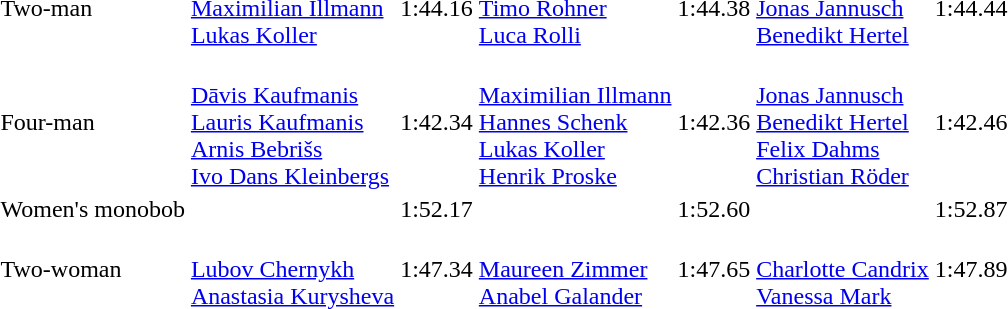<table>
<tr>
<td>Two-man</td>
<td><br><a href='#'>Maximilian Illmann</a><br><a href='#'>Lukas Koller</a></td>
<td>1:44.16</td>
<td><br><a href='#'>Timo Rohner</a><br><a href='#'>Luca Rolli</a></td>
<td>1:44.38</td>
<td><br><a href='#'>Jonas Jannusch</a><br><a href='#'>Benedikt Hertel</a></td>
<td>1:44.44</td>
</tr>
<tr>
<td>Four-man</td>
<td><br><a href='#'>Dāvis Kaufmanis</a><br><a href='#'>Lauris Kaufmanis</a><br><a href='#'>Arnis Bebrišs</a><br><a href='#'>Ivo Dans Kleinbergs</a></td>
<td>1:42.34</td>
<td><br><a href='#'>Maximilian Illmann</a><br><a href='#'>Hannes Schenk</a><br><a href='#'>Lukas Koller</a><br><a href='#'>Henrik Proske</a></td>
<td>1:42.36</td>
<td><br><a href='#'>Jonas Jannusch</a><br><a href='#'>Benedikt Hertel</a><br><a href='#'>Felix Dahms</a><br><a href='#'>Christian Röder</a></td>
<td>1:42.46</td>
</tr>
<tr>
<td>Women's monobob</td>
<td></td>
<td>1:52.17</td>
<td></td>
<td>1:52.60</td>
<td></td>
<td>1:52.87</td>
</tr>
<tr>
<td>Two-woman</td>
<td><br><a href='#'>Lubov Chernykh</a><br><a href='#'>Anastasia Kurysheva</a></td>
<td>1:47.34</td>
<td><br><a href='#'>Maureen Zimmer</a><br><a href='#'>Anabel Galander</a></td>
<td>1:47.65</td>
<td><br><a href='#'>Charlotte Candrix</a><br><a href='#'>Vanessa Mark</a></td>
<td>1:47.89</td>
</tr>
</table>
